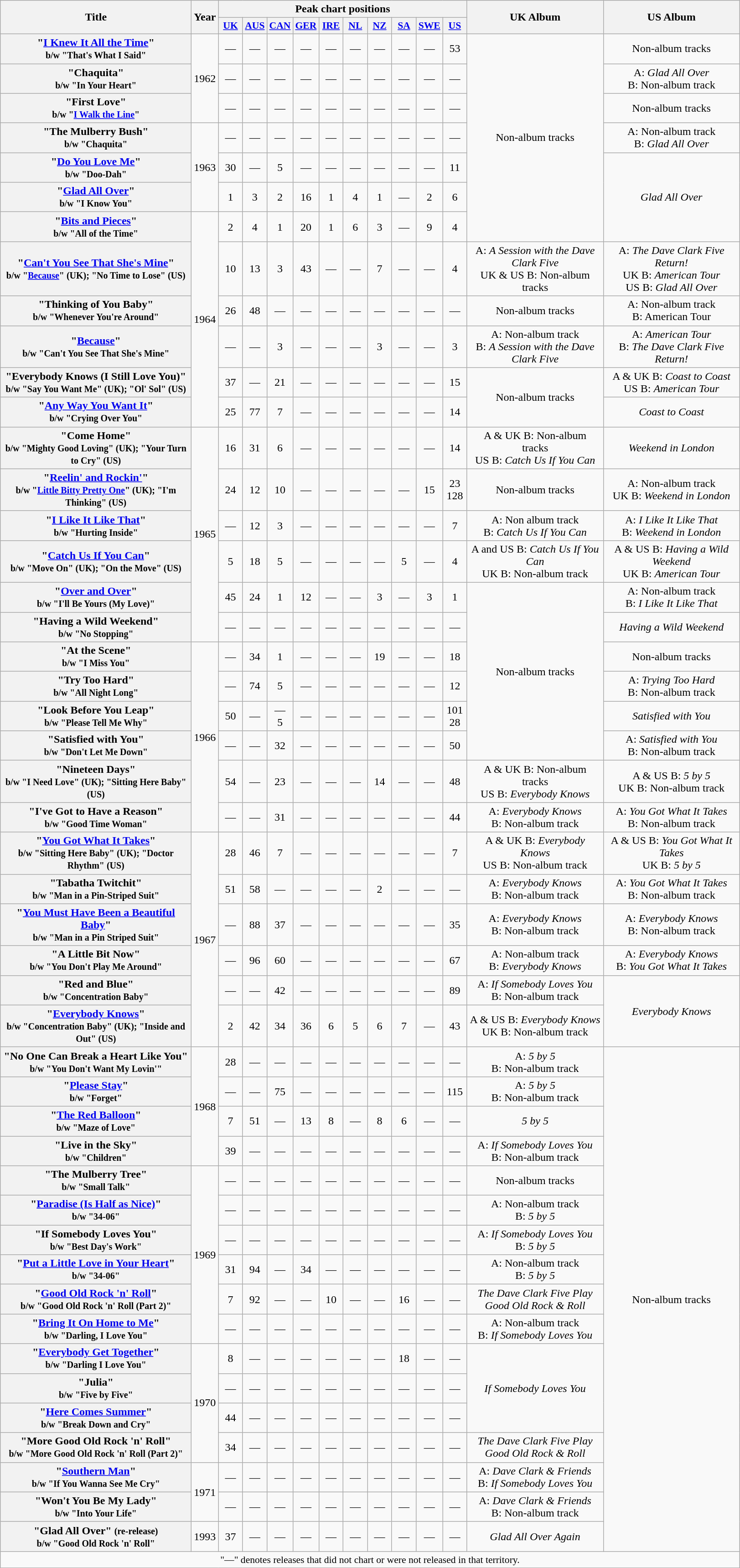<table class="wikitable plainrowheaders" style="text-align:center;">
<tr>
<th rowspan="2" scope="col" style="width:17em;">Title</th>
<th rowspan="2" scope="col" style="width:2em;">Year</th>
<th colspan="10">Peak chart positions</th>
<th rowspan="2" style="width:12em;">UK Album</th>
<th rowspan="2" style="width:12em;">US Album</th>
</tr>
<tr>
<th scope="col" style="width:2em;font-size:90%;"><a href='#'>UK</a><br></th>
<th scope="col" style="width:2em;font-size:90%;"><a href='#'>AUS</a><br></th>
<th scope="col" style="width:2em;font-size:90%;"><a href='#'>CAN</a><br></th>
<th scope="col" style="width:2em;font-size:90%;"><a href='#'>GER</a><br></th>
<th scope="col" style="width:2em;font-size:90%;"><a href='#'>IRE</a><br></th>
<th scope="col" style="width:2em;font-size:90%;"><a href='#'>NL</a><br></th>
<th scope="col" style="width:2em;font-size:90%;"><a href='#'>NZ</a><br></th>
<th scope="col" style="width:2em;font-size:90%;"><a href='#'>SA</a><br></th>
<th scope="col" style="width:2em;font-size:90%;"><a href='#'>SWE</a><br></th>
<th scope="col" style="width:2em;font-size:90%;"><a href='#'>US</a><br></th>
</tr>
<tr>
<th scope="row">"<a href='#'>I Knew It All the Time</a>" <br><small>b/w "That's What I Said"</small></th>
<td rowspan="3">1962</td>
<td>—</td>
<td>—</td>
<td>—</td>
<td>—</td>
<td>—</td>
<td>—</td>
<td>—</td>
<td>—</td>
<td>—</td>
<td>53</td>
<td rowspan="7">Non-album tracks</td>
<td>Non-album tracks</td>
</tr>
<tr>
<th scope="row">"Chaquita" <br><small>b/w "In Your Heart"</small></th>
<td>—</td>
<td>—</td>
<td>—</td>
<td>—</td>
<td>—</td>
<td>—</td>
<td>—</td>
<td>—</td>
<td>—</td>
<td>—</td>
<td>A: <em>Glad All Over</em><br>B: Non-album track</td>
</tr>
<tr>
<th scope="row">"First Love" <br><small>b/w "<a href='#'>I Walk the Line</a>"</small></th>
<td>—</td>
<td>—</td>
<td>—</td>
<td>—</td>
<td>—</td>
<td>—</td>
<td>—</td>
<td>—</td>
<td>—</td>
<td>—</td>
<td>Non-album tracks</td>
</tr>
<tr>
<th scope="row">"The Mulberry Bush"<br><small>b/w "Chaquita"</small></th>
<td rowspan="3">1963</td>
<td>—</td>
<td>—</td>
<td>—</td>
<td>—</td>
<td>—</td>
<td>—</td>
<td>—</td>
<td>—</td>
<td>—</td>
<td>—</td>
<td>A: Non-album track<br>B: <em>Glad All Over</em></td>
</tr>
<tr>
<th scope="row">"<a href='#'>Do You Love Me</a>"<br><small>b/w "Doo-Dah"</small></th>
<td>30</td>
<td>—</td>
<td>5</td>
<td>—</td>
<td>—</td>
<td>—</td>
<td>—</td>
<td>—</td>
<td>—</td>
<td>11</td>
<td rowspan="3"><em>Glad All Over</em></td>
</tr>
<tr>
<th scope="row">"<a href='#'>Glad All Over</a>"<br><small>b/w "I Know You"</small></th>
<td>1</td>
<td>3</td>
<td>2</td>
<td>16</td>
<td>1</td>
<td>4</td>
<td>1</td>
<td>—</td>
<td>2</td>
<td>6</td>
</tr>
<tr>
<th scope="row">"<a href='#'>Bits and Pieces</a>"<br><small>b/w "All of the Time"</small></th>
<td rowspan="6">1964</td>
<td>2</td>
<td>4</td>
<td>1</td>
<td>20</td>
<td>1</td>
<td>6</td>
<td>3</td>
<td>—</td>
<td>9</td>
<td>4</td>
</tr>
<tr>
<th scope="row">"<a href='#'>Can't You See That She's Mine</a>"<br><small>b/w "<a href='#'>Because</a>" (UK); "No Time to Lose" (US)</small></th>
<td>10</td>
<td>13</td>
<td>3</td>
<td>43</td>
<td>—</td>
<td>—</td>
<td>7</td>
<td>—</td>
<td>—</td>
<td>4</td>
<td>A: <em>A Session with the Dave Clark Five</em><br>UK & US B: Non-album tracks</td>
<td>A: <em>The Dave Clark Five Return!</em><br>UK B: <em>American Tour</em><br>US B: <em>Glad All Over</em></td>
</tr>
<tr>
<th scope="row">"Thinking of You Baby"<br><small>b/w "Whenever You're Around"</small></th>
<td>26</td>
<td>48</td>
<td>—</td>
<td>—</td>
<td>—</td>
<td>—</td>
<td>—</td>
<td>—</td>
<td>—</td>
<td>—</td>
<td>Non-album tracks</td>
<td>A: Non-album track<br>B: American Tour</td>
</tr>
<tr>
<th scope="row">"<a href='#'>Because</a>" <br><small>b/w "Can't You See That She's Mine"</small></th>
<td>—</td>
<td>—</td>
<td>3</td>
<td>—</td>
<td>—</td>
<td>—</td>
<td>3</td>
<td>—</td>
<td>—</td>
<td>3</td>
<td>A: Non-album track<br>B: <em>A Session with the Dave Clark Five</em></td>
<td>A: <em>American Tour</em><br>B: <em>The Dave Clark Five Return!</em></td>
</tr>
<tr>
<th scope="row">"Everybody Knows (I Still Love You)"<br><small>b/w "Say You Want Me" (UK); "Ol' Sol" (US)</small></th>
<td>37</td>
<td>—</td>
<td>21</td>
<td>—</td>
<td>—</td>
<td>—</td>
<td>—</td>
<td>—</td>
<td>—</td>
<td>15</td>
<td rowspan="2">Non-album tracks</td>
<td>A & UK B: <em>Coast to Coast</em><br>US B: <em>American Tour</em></td>
</tr>
<tr>
<th scope="row">"<a href='#'>Any Way You Want It</a>"<br><small>b/w "Crying Over You"</small></th>
<td>25</td>
<td>77</td>
<td>7</td>
<td>—</td>
<td>—</td>
<td>—</td>
<td>—</td>
<td>—</td>
<td>—</td>
<td>14</td>
<td><em>Coast to Coast</em></td>
</tr>
<tr>
<th scope="row">"Come Home"<br><small>b/w "Mighty Good Loving" (UK); "Your Turn to Cry" (US)</small></th>
<td rowspan="6">1965</td>
<td>16</td>
<td>31</td>
<td>6</td>
<td>—</td>
<td>—</td>
<td>—</td>
<td>—</td>
<td>—</td>
<td>—</td>
<td>14</td>
<td>A & UK B: Non-album tracks<br>US B: <em>Catch Us If You Can</em></td>
<td><em>Weekend in London</em></td>
</tr>
<tr>
<th scope="row">"<a href='#'>Reelin' and Rockin'</a>"<br><small>b/w "<a href='#'>Little Bitty Pretty One</a>" (UK); "I'm Thinking" (US)</small></th>
<td>24</td>
<td>12</td>
<td>10</td>
<td>—</td>
<td>—</td>
<td>—</td>
<td>—</td>
<td>—</td>
<td>15</td>
<td>23<br>128</td>
<td>Non-album tracks</td>
<td>A: Non-album track<br>UK B: <em>Weekend in London</em></td>
</tr>
<tr>
<th scope="row">"<a href='#'>I Like It Like That</a>" <br><small>b/w "Hurting Inside"</small></th>
<td>—</td>
<td>12</td>
<td>3</td>
<td>—</td>
<td>—</td>
<td>—</td>
<td>—</td>
<td>—</td>
<td>—</td>
<td>7</td>
<td>A: Non album track<br>B: <em>Catch Us If You Can</em></td>
<td>A: <em>I Like It Like That</em><br>B: <em>Weekend in London</em></td>
</tr>
<tr>
<th scope="row">"<a href='#'>Catch Us If You Can</a>"<br><small>b/w "Move On" (UK); "On the Move" (US)</small></th>
<td>5</td>
<td>18</td>
<td>5</td>
<td>—</td>
<td>—</td>
<td>—</td>
<td>—</td>
<td>5</td>
<td>—</td>
<td>4</td>
<td>A and US B: <em>Catch Us If You Can</em><br>UK B: Non-album track</td>
<td>A & US B: <em>Having a Wild Weekend</em><br>UK B: <em>American Tour</em></td>
</tr>
<tr>
<th scope="row">"<a href='#'>Over and Over</a>"<br><small>b/w "I'll Be Yours (My Love)"</small></th>
<td>45</td>
<td>24</td>
<td>1</td>
<td>12</td>
<td>—</td>
<td>—</td>
<td>3</td>
<td>—</td>
<td>3</td>
<td>1</td>
<td rowspan="6">Non-album tracks</td>
<td>A: Non-album track<br>B: <em>I Like It Like That</em></td>
</tr>
<tr>
<th scope="row">"Having a Wild Weekend" <br><small>b/w "No Stopping"</small></th>
<td>—</td>
<td>—</td>
<td>—</td>
<td>—</td>
<td>—</td>
<td>—</td>
<td>—</td>
<td>—</td>
<td>—</td>
<td>—</td>
<td><em>Having a Wild Weekend</em></td>
</tr>
<tr>
<th scope="row">"At the Scene" <br><small>b/w "I Miss You"</small></th>
<td rowspan="6">1966</td>
<td>—</td>
<td>34</td>
<td>1</td>
<td>—</td>
<td>—</td>
<td>—</td>
<td>19</td>
<td>—</td>
<td>—</td>
<td>18</td>
<td>Non-album tracks</td>
</tr>
<tr>
<th scope="row">"Try Too Hard"<br><small>b/w "All Night Long"</small></th>
<td>—</td>
<td>74</td>
<td>5</td>
<td>—</td>
<td>—</td>
<td>—</td>
<td>—</td>
<td>—</td>
<td>—</td>
<td>12</td>
<td>A: <em>Trying Too Hard</em><br>B: Non-album track</td>
</tr>
<tr>
<th scope="row">"Look Before You Leap" <br><small>b/w "Please Tell Me Why"</small></th>
<td>50</td>
<td>—</td>
<td>—<br>5</td>
<td>—</td>
<td>—</td>
<td>—</td>
<td>—</td>
<td>—</td>
<td>—</td>
<td>101<br>28</td>
<td><em>Satisfied with You</em></td>
</tr>
<tr>
<th scope="row">"Satisfied with You" <br><small>b/w "Don't Let Me Down"</small></th>
<td>—</td>
<td>—</td>
<td>32</td>
<td>—</td>
<td>—</td>
<td>—</td>
<td>—</td>
<td>—</td>
<td>—</td>
<td>50</td>
<td>A: <em>Satisfied with You</em><br>B: Non-album track</td>
</tr>
<tr>
<th scope="row">"Nineteen Days"<br><small>b/w "I Need Love" (UK); "Sitting Here Baby" (US)</small></th>
<td>54</td>
<td>—</td>
<td>23</td>
<td>—</td>
<td>—</td>
<td>—</td>
<td>14</td>
<td>—</td>
<td>—</td>
<td>48</td>
<td>A & UK B: Non-album tracks<br>US B: <em>Everybody Knows</em></td>
<td>A & US B: <em>5 by 5</em><br>UK B: Non-album track</td>
</tr>
<tr>
<th scope="row">"I've Got to Have a Reason" <br><small>b/w "Good Time Woman"</small></th>
<td>—</td>
<td>—</td>
<td>31</td>
<td>—</td>
<td>—</td>
<td>—</td>
<td>—</td>
<td>—</td>
<td>—</td>
<td>44</td>
<td>A: <em>Everybody Knows</em><br>B: Non-album track</td>
<td>A: <em>You Got What It Takes</em><br>B: Non-album track</td>
</tr>
<tr>
<th scope="row">"<a href='#'>You Got What It Takes</a>"<br><small>b/w "Sitting Here Baby" (UK); "Doctor Rhythm" (US)</small></th>
<td rowspan="6">1967</td>
<td>28</td>
<td>46</td>
<td>7</td>
<td>—</td>
<td>—</td>
<td>—</td>
<td>—</td>
<td>—</td>
<td>—</td>
<td>7</td>
<td>A & UK B: <em>Everybody Knows</em><br>US B: Non-album track</td>
<td>A & US B: <em>You Got What It Takes</em><br>UK B: <em>5 by 5</em></td>
</tr>
<tr>
<th scope="row">"Tabatha Twitchit"<br><small>b/w "Man in a Pin-Striped Suit"</small></th>
<td>51</td>
<td>58</td>
<td>—</td>
<td>—</td>
<td>—</td>
<td>—</td>
<td>2</td>
<td>—</td>
<td>—</td>
<td>—</td>
<td>A: <em>Everybody Knows</em><br>B: Non-album track</td>
<td>A: <em>You Got What It Takes</em><br>B: Non-album track</td>
</tr>
<tr>
<th scope="row">"<a href='#'>You Must Have Been a Beautiful Baby</a>" <br><small>b/w "Man in a Pin Striped Suit"</small></th>
<td>—</td>
<td>88</td>
<td>37</td>
<td>—</td>
<td>—</td>
<td>—</td>
<td>—</td>
<td>—</td>
<td>—</td>
<td>35</td>
<td>A: <em>Everybody Knows</em><br>B: Non-album track</td>
<td>A: <em>Everybody Knows</em><br>B: Non-album track</td>
</tr>
<tr>
<th scope="row">"A Little Bit Now" <br><small>b/w "You Don't Play Me Around"</small></th>
<td>—</td>
<td>96</td>
<td>60</td>
<td>—</td>
<td>—</td>
<td>—</td>
<td>—</td>
<td>—</td>
<td>—</td>
<td>67</td>
<td>A: Non-album track<br>B: <em>Everybody Knows</em></td>
<td>A: <em>Everybody Knows</em><br>B: <em>You Got What It Takes</em></td>
</tr>
<tr>
<th scope="row">"Red and Blue" <br><small>b/w "Concentration Baby"</small></th>
<td>—</td>
<td>—</td>
<td>42</td>
<td>—</td>
<td>—</td>
<td>—</td>
<td>—</td>
<td>—</td>
<td>—</td>
<td>89</td>
<td>A: <em>If Somebody Loves You</em><br>B: Non-album track</td>
<td rowspan="2"><em>Everybody Knows</em></td>
</tr>
<tr>
<th scope="row">"<a href='#'>Everybody Knows</a>"<br><small>b/w "Concentration Baby" (UK); "Inside and Out" (US)</small></th>
<td>2</td>
<td>42</td>
<td>34</td>
<td>36</td>
<td>6</td>
<td>5</td>
<td>6</td>
<td>7</td>
<td>—</td>
<td>43</td>
<td>A & US B: <em>Everybody Knows</em><br>UK B: Non-album track</td>
</tr>
<tr>
<th scope="row">"No One Can Break a Heart Like You"<br><small>b/w "You Don't Want My Lovin'"</small></th>
<td rowspan="4">1968</td>
<td>28</td>
<td>—</td>
<td>—</td>
<td>—</td>
<td>—</td>
<td>—</td>
<td>—</td>
<td>—</td>
<td>—</td>
<td>—</td>
<td>A: <em>5 by 5</em><br>B: Non-album track</td>
<td rowspan="17">Non-album tracks</td>
</tr>
<tr>
<th scope="row">"<a href='#'>Please Stay</a>" <br><small>b/w "Forget"</small></th>
<td>—</td>
<td>—</td>
<td>75</td>
<td>—</td>
<td>—</td>
<td>—</td>
<td>—</td>
<td>—</td>
<td>—</td>
<td>115</td>
<td>A: <em>5 by 5</em><br>B: Non-album track</td>
</tr>
<tr>
<th scope="row">"<a href='#'>The Red Balloon</a>"<br><small>b/w "Maze of Love"</small></th>
<td>7</td>
<td>51</td>
<td>—</td>
<td>13</td>
<td>8</td>
<td>—</td>
<td>8</td>
<td>6</td>
<td>—</td>
<td>—</td>
<td><em>5 by 5</em></td>
</tr>
<tr>
<th scope="row">"Live in the Sky"<br><small>b/w "Children"</small></th>
<td>39</td>
<td>—</td>
<td>—</td>
<td>—</td>
<td>—</td>
<td>—</td>
<td>—</td>
<td>—</td>
<td>—</td>
<td>—</td>
<td>A: <em>If Somebody Loves You</em><br>B: Non-album track</td>
</tr>
<tr>
<th scope="row">"The Mulberry Tree"<br><small>b/w "Small Talk"</small></th>
<td rowspan="6">1969</td>
<td>—</td>
<td>—</td>
<td>—</td>
<td>—</td>
<td>—</td>
<td>—</td>
<td>—</td>
<td>—</td>
<td>—</td>
<td>—</td>
<td>Non-album tracks</td>
</tr>
<tr>
<th scope="row">"<a href='#'>Paradise (Is Half as Nice)</a>" <br><small>b/w "34-06"</small></th>
<td>—</td>
<td>—</td>
<td>—</td>
<td>—</td>
<td>—</td>
<td>—</td>
<td>—</td>
<td>—</td>
<td>—</td>
<td>—</td>
<td>A: Non-album track<br>B: <em>5 by 5</em></td>
</tr>
<tr>
<th scope="row">"If Somebody Loves You" <br><small>b/w "Best Day's Work"</small></th>
<td>—</td>
<td>—</td>
<td>—</td>
<td>—</td>
<td>—</td>
<td>—</td>
<td>—</td>
<td>—</td>
<td>—</td>
<td>—</td>
<td>A: <em>If Somebody Loves You</em><br>B: <em>5 by 5</em></td>
</tr>
<tr>
<th scope="row">"<a href='#'>Put a Little Love in Your Heart</a>"<br><small>b/w "34-06"</small></th>
<td>31</td>
<td>94</td>
<td>—</td>
<td>34</td>
<td>—</td>
<td>—</td>
<td>—</td>
<td>—</td>
<td>—</td>
<td>—</td>
<td>A: Non-album track<br>B: <em>5 by 5</em></td>
</tr>
<tr>
<th scope="row">"<a href='#'>Good Old Rock 'n' Roll</a>"<br><small>b/w "Good Old Rock 'n' Roll (Part 2)"</small></th>
<td>7</td>
<td>92</td>
<td>—</td>
<td>—</td>
<td>10</td>
<td>—</td>
<td>—</td>
<td>16</td>
<td>—</td>
<td>—</td>
<td><em>The Dave Clark Five Play Good Old Rock & Roll</em></td>
</tr>
<tr>
<th scope="row">"<a href='#'>Bring It On Home to Me</a>" <br><small>b/w "Darling, I Love You"</small></th>
<td>—</td>
<td>—</td>
<td>—</td>
<td>—</td>
<td>—</td>
<td>—</td>
<td>—</td>
<td>—</td>
<td>—</td>
<td>—</td>
<td>A: Non-album track<br>B: <em>If Somebody Loves You</em></td>
</tr>
<tr>
<th scope="row">"<a href='#'>Everybody Get Together</a>"<br><small>b/w "Darling I Love You"</small></th>
<td rowspan="4">1970</td>
<td>8</td>
<td>—</td>
<td>—</td>
<td>—</td>
<td>—</td>
<td>—</td>
<td>—</td>
<td>18</td>
<td>—</td>
<td>—</td>
<td rowspan="3"><em>If Somebody Loves You</em></td>
</tr>
<tr>
<th scope="row">"Julia"<br><small>b/w "Five by Five"</small></th>
<td>—</td>
<td>—</td>
<td>—</td>
<td>—</td>
<td>—</td>
<td>—</td>
<td>—</td>
<td>—</td>
<td>—</td>
<td>—</td>
</tr>
<tr>
<th scope="row">"<a href='#'>Here Comes Summer</a>"<br><small>b/w "Break Down and Cry"</small></th>
<td>44</td>
<td>—</td>
<td>—</td>
<td>—</td>
<td>—</td>
<td>—</td>
<td>—</td>
<td>—</td>
<td>—</td>
<td>—</td>
</tr>
<tr>
<th scope="row">"More Good Old Rock 'n' Roll"<br><small>b/w "More Good Old Rock 'n' Roll (Part 2)"</small></th>
<td>34</td>
<td>—</td>
<td>—</td>
<td>—</td>
<td>—</td>
<td>—</td>
<td>—</td>
<td>—</td>
<td>—</td>
<td>—</td>
<td><em>The Dave Clark Five Play Good Old Rock & Roll</em></td>
</tr>
<tr>
<th scope="row">"<a href='#'>Southern Man</a>"<br><small>b/w "If You Wanna See Me Cry"</small></th>
<td rowspan="2">1971</td>
<td>—</td>
<td>—</td>
<td>—</td>
<td>—</td>
<td>—</td>
<td>—</td>
<td>—</td>
<td>—</td>
<td>—</td>
<td>—</td>
<td>A: <em>Dave Clark & Friends</em><br>B: <em>If Somebody Loves You</em></td>
</tr>
<tr>
<th scope="row">"Won't You Be My Lady"<br><small>b/w "Into Your Life"</small></th>
<td>—</td>
<td>—</td>
<td>—</td>
<td>—</td>
<td>—</td>
<td>—</td>
<td>—</td>
<td>—</td>
<td>—</td>
<td>—</td>
<td>A: <em>Dave Clark & Friends</em><br>B: Non-album track</td>
</tr>
<tr>
<th scope="row">"Glad All Over" <small>(re-release)</small><br><small>b/w "Good Old Rock 'n' Roll"</small></th>
<td>1993</td>
<td>37</td>
<td>—</td>
<td>—</td>
<td>—</td>
<td>—</td>
<td>—</td>
<td>—</td>
<td>—</td>
<td>—</td>
<td>—</td>
<td><em>Glad All Over Again</em></td>
</tr>
<tr>
<td colspan="14" style="font-size:90%">"—" denotes releases that did not chart or were not released in that territory.</td>
</tr>
</table>
